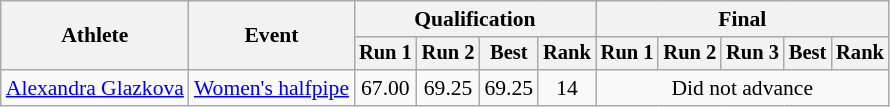<table class=wikitable style="text-align:center; font-size:90%">
<tr>
<th rowspan=2>Athlete</th>
<th rowspan=2>Event</th>
<th colspan=4>Qualification</th>
<th colspan=5>Final</th>
</tr>
<tr style="font-size:95%">
<th>Run 1</th>
<th>Run 2</th>
<th>Best</th>
<th>Rank</th>
<th>Run 1</th>
<th>Run 2</th>
<th>Run 3</th>
<th>Best</th>
<th>Rank</th>
</tr>
<tr>
<td align=left><a href='#'>Alexandra Glazkova</a></td>
<td align=left><a href='#'>Women's halfpipe</a></td>
<td>67.00</td>
<td>69.25</td>
<td>69.25</td>
<td>14</td>
<td colspan=5>Did not advance</td>
</tr>
</table>
